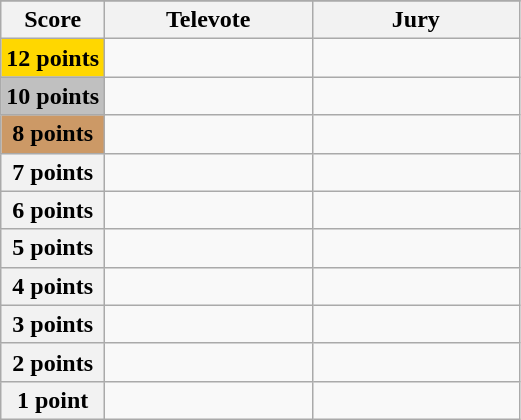<table class="wikitable">
<tr>
</tr>
<tr>
<th scope="col" width="20%">Score</th>
<th scope="col" width="40%">Televote</th>
<th scope="col" width="40%">Jury</th>
</tr>
<tr>
<th scope="row" style="background:gold">12 points</th>
<td></td>
<td></td>
</tr>
<tr>
<th scope="row" style="background:silver">10 points</th>
<td></td>
<td></td>
</tr>
<tr>
<th scope="row" style="background:#CC9966">8 points</th>
<td></td>
<td></td>
</tr>
<tr>
<th scope="row">7 points</th>
<td></td>
<td></td>
</tr>
<tr>
<th scope="row">6 points</th>
<td></td>
<td></td>
</tr>
<tr>
<th scope="row">5 points</th>
<td></td>
<td></td>
</tr>
<tr>
<th scope="row">4 points</th>
<td></td>
<td></td>
</tr>
<tr>
<th scope="row">3 points</th>
<td></td>
<td></td>
</tr>
<tr>
<th scope="row">2 points</th>
<td></td>
<td></td>
</tr>
<tr>
<th scope="row">1 point</th>
<td></td>
<td></td>
</tr>
</table>
